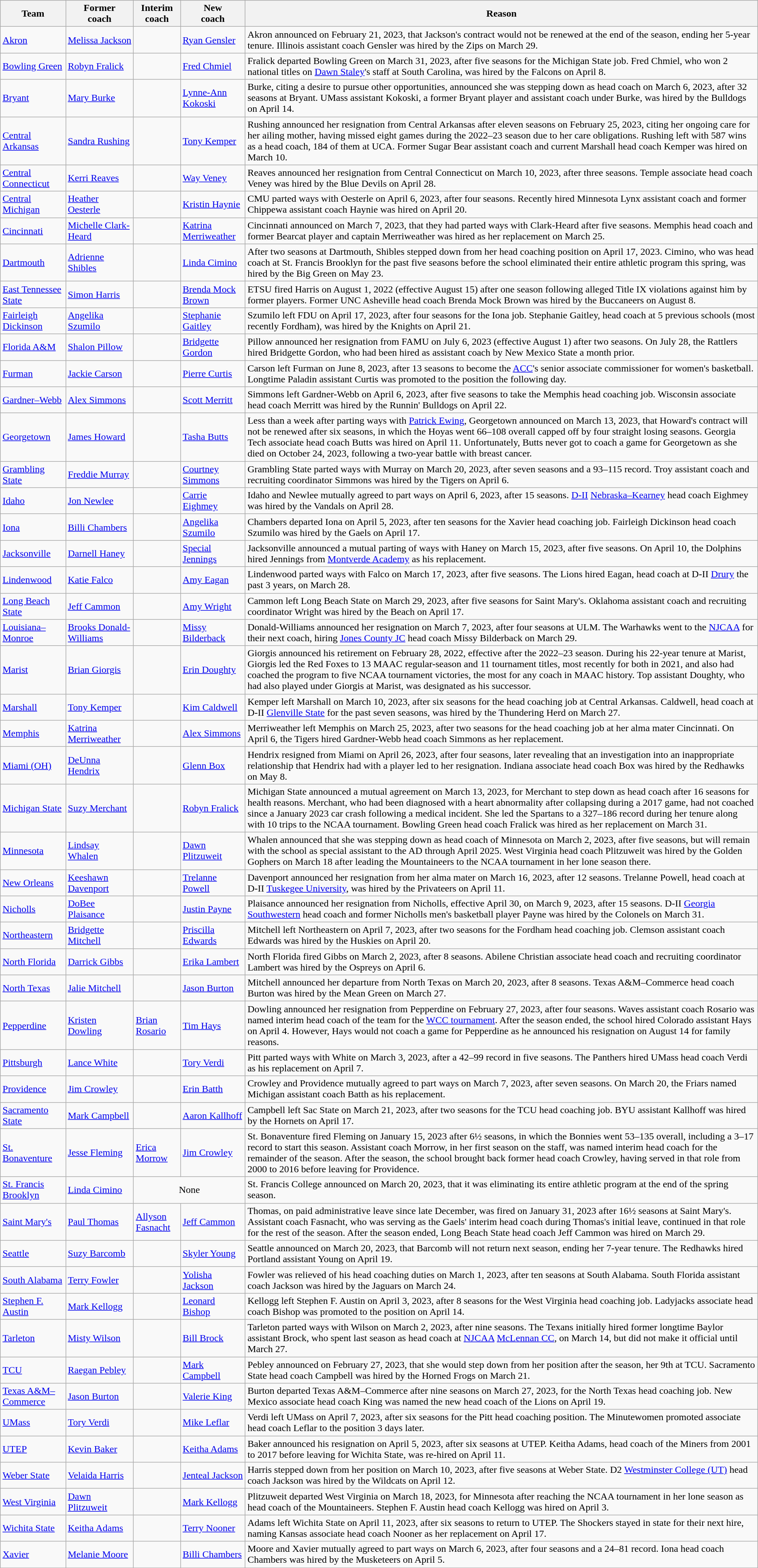<table class="wikitable">
<tr>
<th>Team</th>
<th>Former<br>coach</th>
<th>Interim<br>coach</th>
<th>New<br>coach</th>
<th>Reason</th>
</tr>
<tr>
<td><a href='#'>Akron</a></td>
<td><a href='#'>Melissa Jackson</a></td>
<td></td>
<td><a href='#'>Ryan Gensler</a></td>
<td>Akron announced on February 21, 2023, that Jackson's contract would not be renewed at the end of the season, ending her 5-year tenure. Illinois assistant coach Gensler was hired by the Zips on March 29.</td>
</tr>
<tr>
<td><a href='#'>Bowling Green</a></td>
<td><a href='#'>Robyn Fralick</a></td>
<td></td>
<td><a href='#'>Fred Chmiel</a></td>
<td>Fralick departed Bowling Green on March 31, 2023, after five seasons for the Michigan State job. Fred Chmiel, who won 2 national titles on <a href='#'>Dawn Staley</a>'s staff at South Carolina, was hired by the Falcons on April 8.</td>
</tr>
<tr>
<td><a href='#'>Bryant</a></td>
<td><a href='#'>Mary Burke</a></td>
<td></td>
<td><a href='#'>Lynne-Ann Kokoski</a></td>
<td>Burke, citing a desire to pursue other opportunities, announced she was stepping down as head coach on March 6, 2023, after 32 seasons at Bryant. UMass assistant Kokoski, a former Bryant player and assistant coach under Burke, was hired by the Bulldogs on April 14.</td>
</tr>
<tr>
<td><a href='#'>Central Arkansas</a></td>
<td><a href='#'>Sandra Rushing</a></td>
<td></td>
<td><a href='#'>Tony Kemper</a></td>
<td>Rushing announced her resignation from Central Arkansas after eleven seasons on February 25, 2023, citing her ongoing care for her ailing mother, having missed eight games during the 2022–23 season due to her care obligations. Rushing left with 587 wins as a head coach, 184 of them at UCA. Former Sugar Bear assistant coach and current Marshall head coach Kemper was hired on March 10.</td>
</tr>
<tr>
<td><a href='#'>Central Connecticut</a></td>
<td><a href='#'>Kerri Reaves</a></td>
<td></td>
<td><a href='#'>Way Veney</a></td>
<td>Reaves announced her resignation from Central Connecticut on March 10, 2023, after three seasons. Temple associate head coach Veney was hired by the Blue Devils on April 28.</td>
</tr>
<tr>
<td><a href='#'>Central Michigan</a></td>
<td><a href='#'>Heather Oesterle</a></td>
<td></td>
<td><a href='#'>Kristin Haynie</a></td>
<td>CMU parted ways with Oesterle on April 6, 2023, after four seasons. Recently hired Minnesota Lynx assistant coach and former Chippewa assistant coach Haynie was hired on April 20.</td>
</tr>
<tr>
<td><a href='#'>Cincinnati</a></td>
<td><a href='#'>Michelle Clark-Heard</a></td>
<td></td>
<td><a href='#'>Katrina Merriweather</a></td>
<td>Cincinnati announced on March 7, 2023, that they had parted ways with Clark-Heard after five seasons. Memphis head coach and former Bearcat player and captain Merriweather was hired as her replacement on March 25.</td>
</tr>
<tr>
<td><a href='#'>Dartmouth</a></td>
<td><a href='#'>Adrienne Shibles</a></td>
<td></td>
<td><a href='#'>Linda Cimino</a></td>
<td>After two seasons at Dartmouth, Shibles stepped down from her head coaching position on April 17, 2023. Cimino, who was head coach at St. Francis Brooklyn for the past five seasons before the school eliminated their entire athletic program this spring, was hired by the Big Green on May 23.</td>
</tr>
<tr>
<td><a href='#'>East Tennessee State</a></td>
<td><a href='#'>Simon Harris</a></td>
<td></td>
<td><a href='#'>Brenda Mock Brown</a></td>
<td>ETSU fired Harris on August 1, 2022 (effective August 15) after one season following alleged Title IX violations against him by former players. Former UNC Asheville head coach Brenda Mock Brown was hired by the Buccaneers on August 8.</td>
</tr>
<tr>
<td><a href='#'>Fairleigh Dickinson</a></td>
<td><a href='#'>Angelika Szumilo</a></td>
<td></td>
<td><a href='#'>Stephanie Gaitley</a></td>
<td>Szumilo left FDU on April 17, 2023, after four seasons for the Iona job. Stephanie Gaitley, head coach at 5 previous schools (most recently Fordham), was hired by the Knights on April 21.</td>
</tr>
<tr>
<td><a href='#'>Florida A&M</a></td>
<td><a href='#'>Shalon Pillow</a></td>
<td></td>
<td><a href='#'>Bridgette Gordon</a></td>
<td>Pillow announced her resignation from FAMU on July 6, 2023 (effective August 1) after two seasons. On July 28, the Rattlers hired Bridgette Gordon, who had been hired as assistant coach by New Mexico State a month prior.</td>
</tr>
<tr>
<td><a href='#'>Furman</a></td>
<td><a href='#'>Jackie Carson</a></td>
<td></td>
<td><a href='#'>Pierre Curtis</a></td>
<td>Carson left Furman on June 8, 2023, after 13 seasons to become the <a href='#'>ACC</a>'s senior associate commissioner for women's basketball. Longtime Paladin assistant Curtis was promoted to the position the following day.</td>
</tr>
<tr>
<td><a href='#'>Gardner–Webb</a></td>
<td><a href='#'>Alex Simmons</a></td>
<td></td>
<td><a href='#'>Scott Merritt</a></td>
<td>Simmons left Gardner-Webb on April 6, 2023, after five seasons to take the Memphis head coaching job. Wisconsin associate head coach Merritt was hired by the Runnin' Bulldogs on April 22.</td>
</tr>
<tr>
<td><a href='#'>Georgetown</a></td>
<td><a href='#'>James Howard</a></td>
<td></td>
<td><a href='#'>Tasha Butts</a></td>
<td>Less than a week after parting ways with <a href='#'>Patrick Ewing</a>, Georgetown announced on March 13, 2023, that Howard's contract will not be renewed after six seasons, in which the Hoyas went 66–108 overall capped off by four straight losing seasons. Georgia Tech associate head coach Butts was hired on April 11. Unfortunately, Butts never got to coach a game for Georgetown as she died on October 24, 2023, following a two-year battle with breast cancer.</td>
</tr>
<tr>
<td><a href='#'>Grambling State</a></td>
<td><a href='#'>Freddie Murray</a></td>
<td></td>
<td><a href='#'>Courtney Simmons</a></td>
<td>Grambling State parted ways with Murray on March 20, 2023, after seven seasons and a 93–115 record. Troy assistant coach and recruiting coordinator Simmons was hired by the Tigers on April 6.</td>
</tr>
<tr>
<td><a href='#'>Idaho</a></td>
<td><a href='#'>Jon Newlee</a></td>
<td></td>
<td><a href='#'>Carrie Eighmey</a></td>
<td>Idaho and Newlee mutually agreed to part ways on April 6, 2023, after 15 seasons. <a href='#'>D-II</a> <a href='#'>Nebraska–Kearney</a> head coach Eighmey was hired by the Vandals on April 28.</td>
</tr>
<tr>
<td><a href='#'>Iona</a></td>
<td><a href='#'>Billi Chambers</a></td>
<td></td>
<td><a href='#'>Angelika Szumilo</a></td>
<td>Chambers departed Iona on April 5, 2023, after ten seasons for the Xavier head coaching job. Fairleigh Dickinson head coach Szumilo was hired by the Gaels on April 17.</td>
</tr>
<tr>
<td><a href='#'>Jacksonville</a></td>
<td><a href='#'>Darnell Haney</a></td>
<td></td>
<td><a href='#'>Special Jennings</a></td>
<td>Jacksonville announced a mutual parting of ways with Haney on March 15, 2023, after five seasons. On April 10, the Dolphins hired Jennings from <a href='#'>Montverde Academy</a> as his replacement.</td>
</tr>
<tr>
<td><a href='#'>Lindenwood</a></td>
<td><a href='#'>Katie Falco</a></td>
<td></td>
<td><a href='#'>Amy Eagan</a></td>
<td>Lindenwood parted ways with Falco on March 17, 2023, after five seasons. The Lions hired Eagan, head coach at D-II <a href='#'>Drury</a> the past 3 years, on March 28.</td>
</tr>
<tr>
<td><a href='#'>Long Beach State</a></td>
<td><a href='#'>Jeff Cammon</a></td>
<td></td>
<td><a href='#'>Amy Wright</a></td>
<td>Cammon left Long Beach State on March 29, 2023, after five seasons for Saint Mary's. Oklahoma assistant coach and recruiting coordinator Wright was hired by the Beach on April 17.</td>
</tr>
<tr>
<td><a href='#'>Louisiana–Monroe</a></td>
<td><a href='#'>Brooks Donald-Williams</a></td>
<td></td>
<td><a href='#'>Missy Bilderback</a></td>
<td>Donald-Williams announced her resignation on March 7, 2023, after four seasons at ULM. The Warhawks went to the <a href='#'>NJCAA</a> for their next coach, hiring <a href='#'>Jones County JC</a> head coach Missy Bilderback on March 29.</td>
</tr>
<tr>
<td><a href='#'>Marist</a></td>
<td><a href='#'>Brian Giorgis</a></td>
<td></td>
<td><a href='#'>Erin Doughty</a></td>
<td>Giorgis announced his retirement on February 28, 2022, effective after the 2022–23 season. During his 22-year tenure at Marist, Giorgis led the Red Foxes to 13 MAAC regular-season and 11 tournament titles, most recently for both in 2021, and also had coached the program to five NCAA tournament victories, the most for any coach in MAAC history. Top assistant Doughty, who had also played under Giorgis at Marist, was designated as his successor.</td>
</tr>
<tr>
<td><a href='#'>Marshall</a></td>
<td><a href='#'>Tony Kemper</a></td>
<td></td>
<td><a href='#'>Kim Caldwell</a></td>
<td>Kemper left Marshall on March 10, 2023, after six seasons for the head coaching job at Central Arkansas. Caldwell, head coach at D-II <a href='#'>Glenville State</a> for the past seven seasons, was hired by the Thundering Herd on March 27.</td>
</tr>
<tr>
<td><a href='#'>Memphis</a></td>
<td><a href='#'>Katrina Merriweather</a></td>
<td></td>
<td><a href='#'>Alex Simmons</a></td>
<td>Merriweather left Memphis on March 25, 2023, after two seasons for the head coaching job at her alma mater Cincinnati. On April 6, the Tigers hired Gardner-Webb head coach Simmons as her replacement.</td>
</tr>
<tr>
<td><a href='#'>Miami (OH)</a></td>
<td><a href='#'>DeUnna Hendrix</a></td>
<td></td>
<td><a href='#'>Glenn Box</a></td>
<td>Hendrix resigned from Miami on April 26, 2023, after four seasons, later revealing that an investigation into an inappropriate relationship that Hendrix had with a player led to her resignation. Indiana associate head coach Box was hired by the Redhawks on May 8.</td>
</tr>
<tr>
<td><a href='#'>Michigan State</a></td>
<td><a href='#'>Suzy Merchant</a></td>
<td></td>
<td><a href='#'>Robyn Fralick</a></td>
<td>Michigan State announced a mutual agreement on March 13, 2023, for Merchant to step down as head coach after 16 seasons for health reasons. Merchant, who had been diagnosed with a heart abnormality after collapsing during a 2017 game, had not coached since a January 2023 car crash following a medical incident. She led the Spartans to a 327–186 record during her tenure along with 10 trips to the NCAA tournament. Bowling Green head coach Fralick was hired as her replacement on March 31.</td>
</tr>
<tr>
<td><a href='#'>Minnesota</a></td>
<td><a href='#'>Lindsay Whalen</a></td>
<td></td>
<td><a href='#'>Dawn Plitzuweit</a></td>
<td>Whalen announced that she was stepping down as head coach of Minnesota on March 2, 2023, after five seasons, but will remain with the school as special assistant to the AD through April 2025. West Virginia head coach Plitzuweit was hired by the Golden Gophers on March 18 after leading the Mountaineers to the NCAA tournament in her lone season there.</td>
</tr>
<tr>
<td><a href='#'>New Orleans</a></td>
<td><a href='#'>Keeshawn Davenport</a></td>
<td></td>
<td><a href='#'>Trelanne Powell</a></td>
<td>Davenport announced her resignation from her alma mater on March 16, 2023, after 12 seasons. Trelanne Powell, head coach at D-II <a href='#'>Tuskegee University</a>, was hired by the Privateers on April 11.</td>
</tr>
<tr>
<td><a href='#'>Nicholls</a></td>
<td><a href='#'>DoBee Plaisance</a></td>
<td></td>
<td><a href='#'>Justin Payne</a></td>
<td>Plaisance announced her resignation from Nicholls, effective April 30, on March 9, 2023, after 15 seasons. D-II <a href='#'>Georgia Southwestern</a> head coach and former Nicholls men's basketball player Payne was hired by the Colonels on March 31.</td>
</tr>
<tr>
<td><a href='#'>Northeastern</a></td>
<td><a href='#'>Bridgette Mitchell</a></td>
<td></td>
<td><a href='#'>Priscilla Edwards</a></td>
<td>Mitchell left Northeastern on April 7, 2023, after two seasons for the Fordham head coaching job. Clemson assistant coach Edwards was hired by the Huskies on April 20.</td>
</tr>
<tr>
<td><a href='#'>North Florida</a></td>
<td><a href='#'>Darrick Gibbs</a></td>
<td></td>
<td><a href='#'>Erika Lambert</a></td>
<td>North Florida fired Gibbs on March 2, 2023, after 8 seasons. Abilene Christian associate head coach and recruiting coordinator Lambert was hired by the Ospreys on April 6.</td>
</tr>
<tr>
<td><a href='#'>North Texas</a></td>
<td><a href='#'>Jalie Mitchell</a></td>
<td></td>
<td><a href='#'>Jason Burton</a></td>
<td>Mitchell announced her departure from North Texas on March 20, 2023, after 8 seasons. Texas A&M–Commerce head coach Burton was hired by the Mean Green on March 27.</td>
</tr>
<tr>
<td><a href='#'>Pepperdine</a></td>
<td><a href='#'>Kristen Dowling</a></td>
<td><a href='#'>Brian Rosario</a></td>
<td><a href='#'>Tim Hays</a></td>
<td>Dowling announced her resignation from Pepperdine on February 27, 2023, after four seasons. Waves assistant coach Rosario was named interim head coach of the team for the <a href='#'>WCC tournament</a>. After the season ended, the school hired Colorado assistant Hays on April 4. However, Hays would not coach a game for Pepperdine as he announced his resignation on August 14 for family reasons.</td>
</tr>
<tr>
<td><a href='#'>Pittsburgh</a></td>
<td><a href='#'>Lance White</a></td>
<td></td>
<td><a href='#'>Tory Verdi</a></td>
<td>Pitt parted ways with White on March 3, 2023, after a 42–99 record in five seasons. The Panthers hired UMass head coach Verdi as his replacement on April 7.</td>
</tr>
<tr>
<td><a href='#'>Providence</a></td>
<td><a href='#'>Jim Crowley</a></td>
<td></td>
<td><a href='#'>Erin Batth</a></td>
<td>Crowley and Providence mutually agreed to part ways on March 7, 2023, after seven seasons. On March 20, the Friars named Michigan assistant coach Batth as his replacement.</td>
</tr>
<tr>
<td><a href='#'>Sacramento State</a></td>
<td><a href='#'>Mark Campbell</a></td>
<td></td>
<td><a href='#'>Aaron Kallhoff</a></td>
<td>Campbell left Sac State on March 21, 2023, after two seasons for the TCU head coaching job. BYU assistant Kallhoff was hired by the Hornets on April 17.</td>
</tr>
<tr>
<td><a href='#'>St. Bonaventure</a></td>
<td><a href='#'>Jesse Fleming</a></td>
<td><a href='#'>Erica Morrow</a></td>
<td><a href='#'>Jim Crowley</a></td>
<td>St. Bonaventure fired Fleming on January 15, 2023 after 6½ seasons, in which the Bonnies went 53–135 overall, including a 3–17 record to start this season. Assistant coach Morrow, in her first season on the staff, was named interim head coach for the remainder of the season. After the season, the school brought back former head coach Crowley, having served in that role from 2000 to 2016 before leaving for Providence.</td>
</tr>
<tr>
<td><a href='#'>St. Francis Brooklyn</a></td>
<td><a href='#'>Linda Cimino</a></td>
<td colspan="2" style="text-align:center;">None</td>
<td>St. Francis College announced on March 20, 2023, that it was eliminating its entire athletic program at the end of the spring season.</td>
</tr>
<tr>
<td><a href='#'>Saint Mary's</a></td>
<td><a href='#'>Paul Thomas</a></td>
<td><a href='#'>Allyson Fasnacht</a></td>
<td><a href='#'>Jeff Cammon</a></td>
<td>Thomas, on paid administrative leave since late December, was fired on January 31, 2023 after 16½ seasons at Saint Mary's. Assistant coach Fasnacht, who was serving as the Gaels' interim head coach during Thomas's initial leave, continued in that role for the rest of the season. After the season ended, Long Beach State head coach Jeff Cammon was hired on March 29.</td>
</tr>
<tr>
<td><a href='#'>Seattle</a></td>
<td><a href='#'>Suzy Barcomb</a></td>
<td></td>
<td><a href='#'>Skyler Young</a></td>
<td>Seattle announced on March 20, 2023, that Barcomb will not return next season, ending her 7-year tenure. The Redhawks hired Portland assistant Young on April 19.</td>
</tr>
<tr>
<td><a href='#'>South Alabama</a></td>
<td><a href='#'>Terry Fowler</a></td>
<td></td>
<td><a href='#'>Yolisha Jackson</a></td>
<td>Fowler was relieved of his head coaching duties on March 1, 2023, after ten seasons at South Alabama. South Florida assistant coach Jackson was hired by the Jaguars on March 24.</td>
</tr>
<tr>
<td><a href='#'>Stephen F. Austin</a></td>
<td><a href='#'>Mark Kellogg</a></td>
<td></td>
<td><a href='#'>Leonard Bishop</a></td>
<td>Kellogg left Stephen F. Austin on April 3, 2023, after 8 seasons for the West Virginia head coaching job. Ladyjacks associate head coach Bishop was promoted to the position on April 14.</td>
</tr>
<tr>
<td><a href='#'>Tarleton</a></td>
<td><a href='#'>Misty Wilson</a></td>
<td></td>
<td><a href='#'>Bill Brock</a></td>
<td>Tarleton parted ways with Wilson on March 2, 2023, after nine seasons. The Texans initially hired former longtime Baylor assistant Brock, who spent last season as head coach at <a href='#'>NJCAA</a> <a href='#'>McLennan CC</a>, on March 14, but did not make it official until March 27.</td>
</tr>
<tr>
<td><a href='#'>TCU</a></td>
<td><a href='#'>Raegan Pebley</a></td>
<td></td>
<td><a href='#'>Mark Campbell</a></td>
<td>Pebley announced on February 27, 2023, that she would step down from her position after the season, her 9th at TCU. Sacramento State head coach Campbell was hired by the Horned Frogs on March 21.</td>
</tr>
<tr>
<td><a href='#'>Texas A&M–Commerce</a></td>
<td><a href='#'>Jason Burton</a></td>
<td></td>
<td><a href='#'>Valerie King</a></td>
<td>Burton departed Texas A&M–Commerce after nine seasons on March 27, 2023, for the North Texas head coaching job. New Mexico associate head coach King was named the new head coach of the Lions on April 19.</td>
</tr>
<tr>
<td><a href='#'>UMass</a></td>
<td><a href='#'>Tory Verdi</a></td>
<td></td>
<td><a href='#'>Mike Leflar</a></td>
<td>Verdi left UMass on April 7, 2023, after six seasons for the Pitt head coaching position. The Minutewomen promoted associate head coach Leflar to the position 3 days later.</td>
</tr>
<tr>
<td><a href='#'>UTEP</a></td>
<td><a href='#'>Kevin Baker</a></td>
<td></td>
<td><a href='#'>Keitha Adams</a></td>
<td>Baker announced his resignation on April 5, 2023, after six seasons at UTEP. Keitha Adams, head coach of the Miners from 2001 to 2017 before leaving for Wichita State, was re-hired on April 11.</td>
</tr>
<tr>
<td><a href='#'>Weber State</a></td>
<td><a href='#'>Velaida Harris</a></td>
<td></td>
<td><a href='#'>Jenteal Jackson</a></td>
<td>Harris stepped down from her position on March 10, 2023, after five seasons at Weber State. D2 <a href='#'>Westminster College (UT)</a> head coach Jackson was hired by the Wildcats on April 12.</td>
</tr>
<tr>
<td><a href='#'>West Virginia</a></td>
<td><a href='#'>Dawn Plitzuweit</a></td>
<td></td>
<td><a href='#'>Mark Kellogg</a></td>
<td>Plitzuweit departed West Virginia on March 18, 2023, for Minnesota after reaching the NCAA tournament in her lone season as head coach of the Mountaineers. Stephen F. Austin head coach Kellogg was hired on April 3.</td>
</tr>
<tr>
<td><a href='#'>Wichita State</a></td>
<td><a href='#'>Keitha Adams</a></td>
<td></td>
<td><a href='#'>Terry Nooner</a></td>
<td>Adams left Wichita State on April 11, 2023, after six seasons to return to UTEP. The Shockers stayed in state for their next hire, naming Kansas associate head coach Nooner as her replacement on April 17.</td>
</tr>
<tr>
<td><a href='#'>Xavier</a></td>
<td><a href='#'>Melanie Moore</a></td>
<td></td>
<td><a href='#'>Billi Chambers</a></td>
<td>Moore and Xavier mutually agreed to part ways on March 6, 2023, after four seasons and a 24–81 record. Iona head coach Chambers was hired by the Musketeers on April 5.</td>
</tr>
</table>
